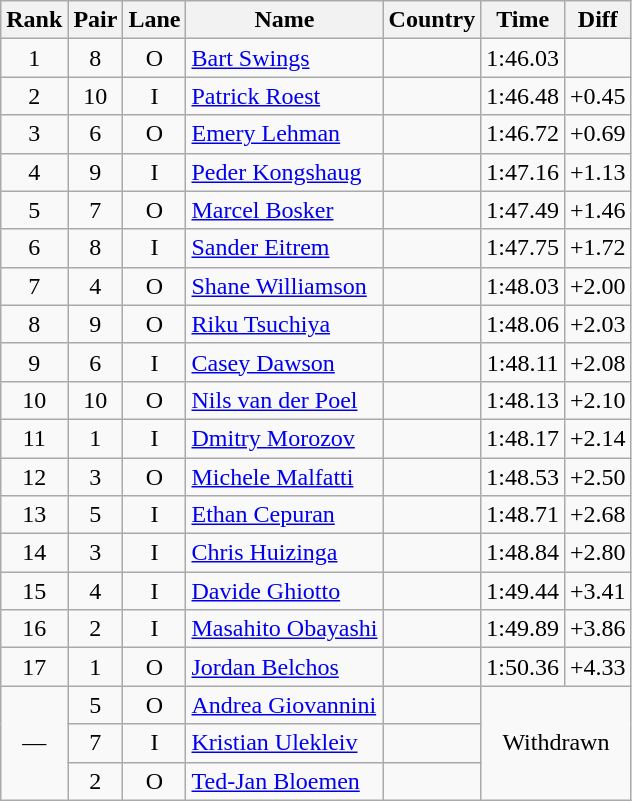<table class="wikitable sortable" style="text-align:center">
<tr>
<th>Rank</th>
<th>Pair</th>
<th>Lane</th>
<th>Name</th>
<th>Country</th>
<th>Time</th>
<th>Diff</th>
</tr>
<tr>
<td>1</td>
<td>8</td>
<td>O</td>
<td align=left><a href='#'>Bart Swings</a></td>
<td align=left></td>
<td>1:46.03</td>
<td></td>
</tr>
<tr>
<td>2</td>
<td>10</td>
<td>I</td>
<td align=left><a href='#'>Patrick Roest</a></td>
<td align=left></td>
<td>1:46.48</td>
<td>+0.45</td>
</tr>
<tr>
<td>3</td>
<td>6</td>
<td>O</td>
<td align=left><a href='#'>Emery Lehman</a></td>
<td align=left></td>
<td>1:46.72</td>
<td>+0.69</td>
</tr>
<tr>
<td>4</td>
<td>9</td>
<td>I</td>
<td align=left><a href='#'>Peder Kongshaug</a></td>
<td align=left></td>
<td>1:47.16</td>
<td>+1.13</td>
</tr>
<tr>
<td>5</td>
<td>7</td>
<td>O</td>
<td align=left><a href='#'>Marcel Bosker</a></td>
<td align=left></td>
<td>1:47.49</td>
<td>+1.46</td>
</tr>
<tr>
<td>6</td>
<td>8</td>
<td>I</td>
<td align=left><a href='#'>Sander Eitrem</a></td>
<td align=left></td>
<td>1:47.75</td>
<td>+1.72</td>
</tr>
<tr>
<td>7</td>
<td>4</td>
<td>O</td>
<td align=left><a href='#'>Shane Williamson</a></td>
<td align=left></td>
<td>1:48.03</td>
<td>+2.00</td>
</tr>
<tr>
<td>8</td>
<td>9</td>
<td>O</td>
<td align=left><a href='#'>Riku Tsuchiya</a></td>
<td align=left></td>
<td>1:48.06</td>
<td>+2.03</td>
</tr>
<tr>
<td>9</td>
<td>6</td>
<td>I</td>
<td align=left><a href='#'>Casey Dawson</a></td>
<td align=left></td>
<td>1:48.11</td>
<td>+2.08</td>
</tr>
<tr>
<td>10</td>
<td>10</td>
<td>O</td>
<td align=left><a href='#'>Nils van der Poel</a></td>
<td align=left></td>
<td>1:48.13</td>
<td>+2.10</td>
</tr>
<tr>
<td>11</td>
<td>1</td>
<td>I</td>
<td align=left><a href='#'>Dmitry Morozov</a></td>
<td align=left></td>
<td>1:48.17</td>
<td>+2.14</td>
</tr>
<tr>
<td>12</td>
<td>3</td>
<td>O</td>
<td align=left><a href='#'>Michele Malfatti</a></td>
<td align=left></td>
<td>1:48.53</td>
<td>+2.50</td>
</tr>
<tr>
<td>13</td>
<td>5</td>
<td>I</td>
<td align=left><a href='#'>Ethan Cepuran</a></td>
<td align=left></td>
<td>1:48.71</td>
<td>+2.68</td>
</tr>
<tr>
<td>14</td>
<td>3</td>
<td>I</td>
<td align=left><a href='#'>Chris Huizinga</a></td>
<td align=left></td>
<td>1:48.84</td>
<td>+2.80</td>
</tr>
<tr>
<td>15</td>
<td>4</td>
<td>I</td>
<td align=left><a href='#'>Davide Ghiotto</a></td>
<td align=left></td>
<td>1:49.44</td>
<td>+3.41</td>
</tr>
<tr>
<td>16</td>
<td>2</td>
<td>I</td>
<td align=left><a href='#'>Masahito Obayashi</a></td>
<td align=left></td>
<td>1:49.89</td>
<td>+3.86</td>
</tr>
<tr>
<td>17</td>
<td>1</td>
<td>O</td>
<td align=left><a href='#'>Jordan Belchos</a></td>
<td align=left></td>
<td>1:50.36</td>
<td>+4.33</td>
</tr>
<tr>
<td rowspan=3>—</td>
<td>5</td>
<td>O</td>
<td align=left><a href='#'>Andrea Giovannini</a></td>
<td align=left></td>
<td colspan=2 rowspan=3>Withdrawn</td>
</tr>
<tr>
<td>7</td>
<td>I</td>
<td align=left><a href='#'>Kristian Ulekleiv</a></td>
<td align=left></td>
</tr>
<tr>
<td>2</td>
<td>O</td>
<td align=left><a href='#'>Ted-Jan Bloemen</a></td>
<td align=left></td>
</tr>
</table>
